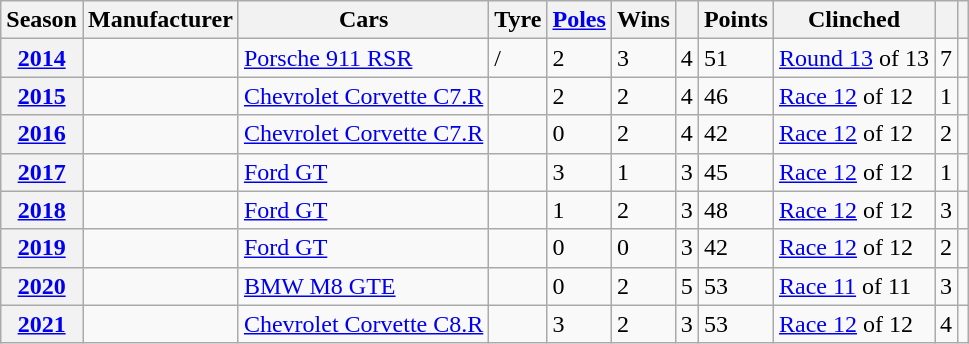<table class="wikitable">
<tr>
<th>Season</th>
<th>Manufacturer</th>
<th>Cars</th>
<th>Tyre</th>
<th><a href='#'>Poles</a></th>
<th>Wins</th>
<th></th>
<th>Points</th>
<th>Clinched</th>
<th></th>
<th></th>
</tr>
<tr>
<th><a href='#'>2014</a></th>
<td></td>
<td><a href='#'>Porsche 911 RSR</a></td>
<td>/</td>
<td>2</td>
<td>3</td>
<td>4</td>
<td>51</td>
<td><a href='#'>Round 13</a> of 13</td>
<td>7</td>
<td></td>
</tr>
<tr>
<th><a href='#'>2015</a></th>
<td></td>
<td><a href='#'>Chevrolet Corvette C7.R</a></td>
<td></td>
<td>2</td>
<td>2</td>
<td>4</td>
<td>46</td>
<td><a href='#'>Race 12</a> of 12</td>
<td>1</td>
<td></td>
</tr>
<tr>
<th><a href='#'>2016</a></th>
<td></td>
<td><a href='#'>Chevrolet Corvette C7.R</a></td>
<td></td>
<td>0</td>
<td>2</td>
<td>4</td>
<td>42</td>
<td><a href='#'>Race 12</a> of 12</td>
<td>2</td>
<td></td>
</tr>
<tr>
<th><a href='#'>2017</a></th>
<td></td>
<td><a href='#'>Ford GT</a></td>
<td></td>
<td>3</td>
<td>1</td>
<td>3</td>
<td>45</td>
<td><a href='#'>Race 12</a> of 12</td>
<td>1</td>
<td></td>
</tr>
<tr>
<th><a href='#'>2018</a></th>
<td></td>
<td><a href='#'>Ford GT</a></td>
<td></td>
<td>1</td>
<td>2</td>
<td>3</td>
<td>48</td>
<td><a href='#'>Race 12</a> of 12</td>
<td>3</td>
<td></td>
</tr>
<tr>
<th><a href='#'>2019</a></th>
<td></td>
<td><a href='#'>Ford GT</a></td>
<td></td>
<td>0</td>
<td>0</td>
<td>3</td>
<td>42</td>
<td><a href='#'>Race 12</a> of 12</td>
<td>2</td>
<td></td>
</tr>
<tr>
<th><a href='#'>2020</a></th>
<td></td>
<td><a href='#'>BMW M8 GTE</a></td>
<td></td>
<td>0</td>
<td>2</td>
<td>5</td>
<td>53</td>
<td><a href='#'>Race 11</a> of 11</td>
<td>3</td>
<td></td>
</tr>
<tr>
<th><a href='#'>2021</a></th>
<td></td>
<td><a href='#'>Chevrolet Corvette C8.R</a></td>
<td></td>
<td>3</td>
<td>2</td>
<td>3</td>
<td>53</td>
<td><a href='#'>Race 12</a> of 12</td>
<td>4</td>
<td></td>
</tr>
</table>
